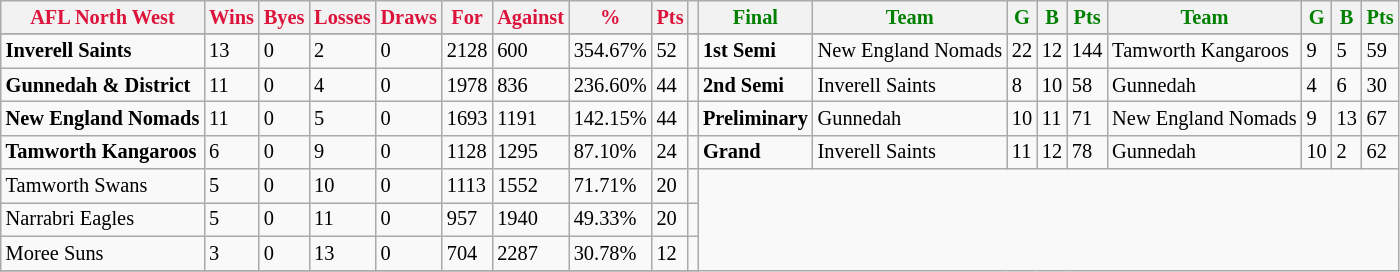<table style="font-size: 85%; text-align: left;" class="wikitable">
<tr>
<th style="color:crimson">AFL North West</th>
<th style="color:crimson">Wins</th>
<th style="color:crimson">Byes</th>
<th style="color:crimson">Losses</th>
<th style="color:crimson">Draws</th>
<th style="color:crimson">For</th>
<th style="color:crimson">Against</th>
<th style="color:crimson">%</th>
<th style="color:crimson">Pts</th>
<th></th>
<th style="color:green">Final</th>
<th style="color:green">Team</th>
<th style="color:green">G</th>
<th style="color:green">B</th>
<th style="color:green">Pts</th>
<th style="color:green">Team</th>
<th style="color:green">G</th>
<th style="color:green">B</th>
<th style="color:green">Pts</th>
</tr>
<tr>
</tr>
<tr>
</tr>
<tr>
<td><strong>	Inverell Saints	</strong></td>
<td>13</td>
<td>0</td>
<td>2</td>
<td>0</td>
<td>2128</td>
<td>600</td>
<td>354.67%</td>
<td>52</td>
<td></td>
<td><strong>1st Semi</strong></td>
<td>New England Nomads</td>
<td>22</td>
<td>12</td>
<td>144</td>
<td>Tamworth Kangaroos</td>
<td>9</td>
<td>5</td>
<td>59</td>
</tr>
<tr>
<td><strong>	Gunnedah & District	</strong></td>
<td>11</td>
<td>0</td>
<td>4</td>
<td>0</td>
<td>1978</td>
<td>836</td>
<td>236.60%</td>
<td>44</td>
<td></td>
<td><strong>2nd Semi</strong></td>
<td>Inverell Saints</td>
<td>8</td>
<td>10</td>
<td>58</td>
<td>Gunnedah</td>
<td>4</td>
<td>6</td>
<td>30</td>
</tr>
<tr>
<td><strong>	New England Nomads	</strong></td>
<td>11</td>
<td>0</td>
<td>5</td>
<td>0</td>
<td>1693</td>
<td>1191</td>
<td>142.15%</td>
<td>44</td>
<td></td>
<td><strong>Preliminary</strong></td>
<td>Gunnedah</td>
<td>10</td>
<td>11</td>
<td>71</td>
<td>New England Nomads</td>
<td>9</td>
<td>13</td>
<td>67</td>
</tr>
<tr>
<td><strong>	Tamworth Kangaroos	</strong></td>
<td>6</td>
<td>0</td>
<td>9</td>
<td>0</td>
<td>1128</td>
<td>1295</td>
<td>87.10%</td>
<td>24</td>
<td></td>
<td><strong>Grand</strong></td>
<td>Inverell Saints</td>
<td>11</td>
<td>12</td>
<td>78</td>
<td>Gunnedah</td>
<td>10</td>
<td>2</td>
<td>62</td>
</tr>
<tr>
<td>Tamworth Swans</td>
<td>5</td>
<td>0</td>
<td>10</td>
<td>0</td>
<td>1113</td>
<td>1552</td>
<td>71.71%</td>
<td>20</td>
<td></td>
</tr>
<tr>
<td>Narrabri Eagles</td>
<td>5</td>
<td>0</td>
<td>11</td>
<td>0</td>
<td>957</td>
<td>1940</td>
<td>49.33%</td>
<td>20</td>
<td></td>
</tr>
<tr>
<td>Moree Suns</td>
<td>3</td>
<td>0</td>
<td>13</td>
<td>0</td>
<td>704</td>
<td>2287</td>
<td>30.78%</td>
<td>12</td>
<td></td>
</tr>
<tr>
</tr>
</table>
